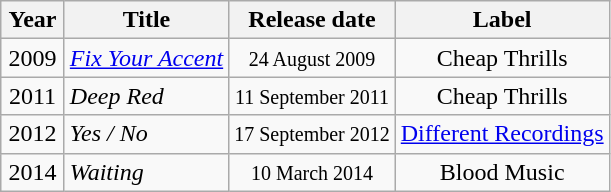<table class="wikitable">
<tr>
<th style="text-align:center; width:35px;">Year</th>
<th>Title</th>
<th style="text-align:center;">Release date</th>
<th>Label</th>
</tr>
<tr>
<td style="text-align:center;">2009</td>
<td><em><a href='#'>Fix Your Accent</a></em></td>
<td style="text-align:center;"><small>24 August 2009</small></td>
<td style="text-align:center;">Cheap Thrills</td>
</tr>
<tr>
<td style="text-align:center;">2011</td>
<td><em>Deep Red</em></td>
<td style="text-align:center;"><small>11 September 2011</small></td>
<td style="text-align:center;">Cheap Thrills</td>
</tr>
<tr>
<td style="text-align:center;">2012</td>
<td><em>Yes / No</em></td>
<td style="text-align:center;"><small>17 September 2012</small></td>
<td style="text-align:center;"><a href='#'>Different Recordings</a></td>
</tr>
<tr>
<td style="text-align:center;">2014</td>
<td><em>Waiting</em></td>
<td style="text-align:center;"><small>10 March 2014</small></td>
<td style="text-align:center;">Blood Music</td>
</tr>
</table>
